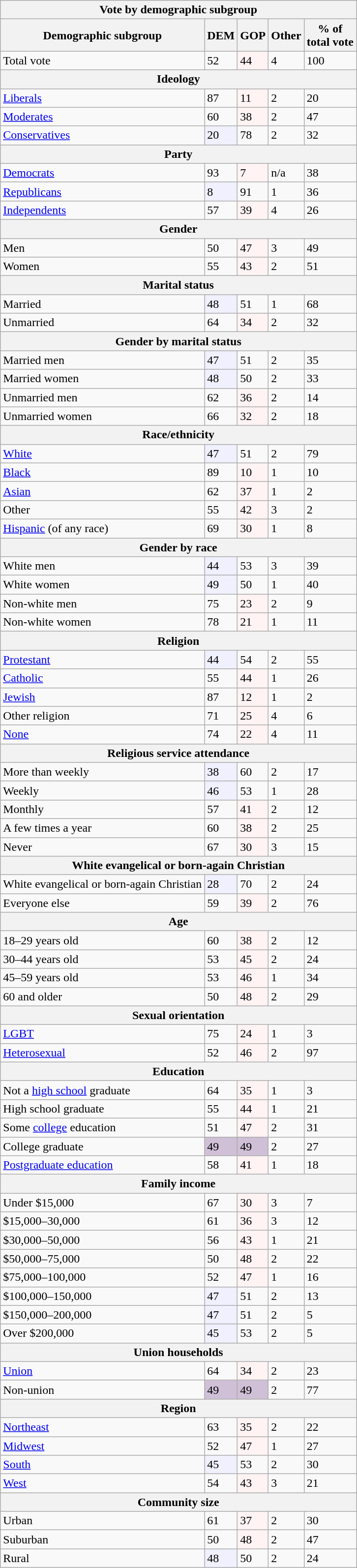<table class="wikitable sortable">
<tr>
<th colspan=8>Vote by demographic subgroup</th>
</tr>
<tr>
<th>Demographic subgroup</th>
<th>DEM</th>
<th>GOP</th>
<th>Other</th>
<th>% of<br>total vote</th>
</tr>
<tr>
<td>Total vote</td>
<td>52</td>
<td style="background:#fff3f3">44</td>
<td>4</td>
<td>100</td>
</tr>
<tr>
<th colspan=5>Ideology</th>
</tr>
<tr>
<td><a href='#'>Liberals</a></td>
<td>87</td>
<td style="background:#fff3f3">11</td>
<td>2</td>
<td>20</td>
</tr>
<tr>
<td><a href='#'>Moderates</a></td>
<td>60</td>
<td style="background:#fff3f3">38</td>
<td>2</td>
<td>47</td>
</tr>
<tr>
<td><a href='#'>Conservatives</a></td>
<td style="background:#f0f0ff">20</td>
<td>78</td>
<td>2</td>
<td>32</td>
</tr>
<tr>
<th colspan=5>Party</th>
</tr>
<tr>
<td><a href='#'>Democrats</a></td>
<td>93</td>
<td style="background:#fff3f3">7</td>
<td>n/a</td>
<td>38</td>
</tr>
<tr>
<td><a href='#'>Republicans</a></td>
<td style="background:#f0f0ff">8</td>
<td>91</td>
<td>1</td>
<td>36</td>
</tr>
<tr>
<td><a href='#'>Independents</a></td>
<td>57</td>
<td style="background:#fff3f3">39</td>
<td>4</td>
<td>26</td>
</tr>
<tr>
<th colspan=5>Gender</th>
</tr>
<tr>
<td>Men</td>
<td>50</td>
<td style="background:#fff3f3">47</td>
<td>3</td>
<td>49</td>
</tr>
<tr>
<td>Women</td>
<td>55</td>
<td style="background:#fff3f3">43</td>
<td>2</td>
<td>51</td>
</tr>
<tr>
<th colspan=5>Marital status</th>
</tr>
<tr>
<td>Married</td>
<td style="background:#f0f0ff">48</td>
<td>51</td>
<td>1</td>
<td>68</td>
</tr>
<tr>
<td>Unmarried</td>
<td>64</td>
<td style="background:#fff3f3">34</td>
<td>2</td>
<td>32</td>
</tr>
<tr>
<th colspan=5>Gender by marital status</th>
</tr>
<tr>
<td>Married men</td>
<td style="background:#f0f0ff">47</td>
<td>51</td>
<td>2</td>
<td>35</td>
</tr>
<tr>
<td>Married women</td>
<td style="background:#f0f0ff">48</td>
<td>50</td>
<td>2</td>
<td>33</td>
</tr>
<tr>
<td>Unmarried men</td>
<td>62</td>
<td style="background:#fff3f3">36</td>
<td>2</td>
<td>14</td>
</tr>
<tr>
<td>Unmarried women</td>
<td>66</td>
<td style="background:#fff3f3">32</td>
<td>2</td>
<td>18</td>
</tr>
<tr>
<th colspan=5>Race/ethnicity</th>
</tr>
<tr>
<td><a href='#'>White</a></td>
<td style="background:#f0f0ff">47</td>
<td>51</td>
<td>2</td>
<td>79</td>
</tr>
<tr>
<td><a href='#'>Black</a></td>
<td>89</td>
<td style="background:#fff3f3">10</td>
<td>1</td>
<td>10</td>
</tr>
<tr>
<td><a href='#'>Asian</a></td>
<td>62</td>
<td style="background:#fff3f3">37</td>
<td>1</td>
<td>2</td>
</tr>
<tr>
<td>Other</td>
<td>55</td>
<td style="background:#fff3f3">42</td>
<td>3</td>
<td>2</td>
</tr>
<tr>
<td><a href='#'>Hispanic</a> (of any race)</td>
<td>69</td>
<td style="background:#fff3f3">30</td>
<td>1</td>
<td>8</td>
</tr>
<tr>
<th colspan=5>Gender by race</th>
</tr>
<tr>
<td>White men</td>
<td style="background:#f0f0ff">44</td>
<td>53</td>
<td>3</td>
<td>39</td>
</tr>
<tr>
<td>White women</td>
<td style="background:#f0f0ff">49</td>
<td>50</td>
<td>1</td>
<td>40</td>
</tr>
<tr>
<td>Non-white men</td>
<td>75</td>
<td style="background:#fff3f3">23</td>
<td>2</td>
<td>9</td>
</tr>
<tr>
<td>Non-white women</td>
<td>78</td>
<td style="background:#fff3f3">21</td>
<td>1</td>
<td>11</td>
</tr>
<tr>
<th colspan=5>Religion</th>
</tr>
<tr>
<td><a href='#'>Protestant</a></td>
<td style="background:#f0f0ff">44</td>
<td>54</td>
<td>2</td>
<td>55</td>
</tr>
<tr>
<td><a href='#'>Catholic</a></td>
<td>55</td>
<td style="background:#fff3f3">44</td>
<td>1</td>
<td>26</td>
</tr>
<tr>
<td><a href='#'>Jewish</a></td>
<td>87</td>
<td style="background:#fff3f3">12</td>
<td>1</td>
<td>2</td>
</tr>
<tr>
<td>Other religion</td>
<td>71</td>
<td style="background:#fff3f3">25</td>
<td>4</td>
<td>6</td>
</tr>
<tr>
<td><a href='#'>None</a></td>
<td>74</td>
<td style="background:#fff3f3">22</td>
<td>4</td>
<td>11</td>
</tr>
<tr>
<th colspan=5>Religious service attendance</th>
</tr>
<tr>
<td>More than weekly</td>
<td style="background:#f0f0ff">38</td>
<td>60</td>
<td>2</td>
<td>17</td>
</tr>
<tr>
<td>Weekly</td>
<td style="background:#f0f0ff">46</td>
<td>53</td>
<td>1</td>
<td>28</td>
</tr>
<tr>
<td>Monthly</td>
<td>57</td>
<td style="background:#fff3f3">41</td>
<td>2</td>
<td>12</td>
</tr>
<tr>
<td>A few times a year</td>
<td>60</td>
<td style="background:#fff3f3">38</td>
<td>2</td>
<td>25</td>
</tr>
<tr>
<td>Never</td>
<td>67</td>
<td style="background:#fff3f3">30</td>
<td>3</td>
<td>15</td>
</tr>
<tr>
<th colspan=5>White evangelical or born-again Christian</th>
</tr>
<tr>
<td>White evangelical or born-again Christian</td>
<td style="background:#f0f0ff">28</td>
<td>70</td>
<td>2</td>
<td>24</td>
</tr>
<tr>
<td>Everyone else</td>
<td>59</td>
<td style="background:#fff3f3">39</td>
<td>2</td>
<td>76</td>
</tr>
<tr>
<th colspan=5>Age</th>
</tr>
<tr>
<td>18–29 years old</td>
<td>60</td>
<td style="background:#fff3f3">38</td>
<td>2</td>
<td>12</td>
</tr>
<tr>
<td>30–44 years old</td>
<td>53</td>
<td style="background:#fff3f3">45</td>
<td>2</td>
<td>24</td>
</tr>
<tr>
<td>45–59 years old</td>
<td>53</td>
<td style="background:#fff3f3">46</td>
<td>1</td>
<td>34</td>
</tr>
<tr>
<td>60 and older</td>
<td>50</td>
<td style="background:#fff3f3">48</td>
<td>2</td>
<td>29</td>
</tr>
<tr>
<th colspan=5>Sexual orientation</th>
</tr>
<tr>
<td><a href='#'>LGBT</a></td>
<td>75</td>
<td style="background:#fff3f3">24</td>
<td>1</td>
<td>3</td>
</tr>
<tr>
<td><a href='#'>Heterosexual</a></td>
<td>52</td>
<td style="background:#fff3f3">46</td>
<td>2</td>
<td>97</td>
</tr>
<tr>
<th colspan=5>Education</th>
</tr>
<tr>
<td>Not a <a href='#'>high school</a> graduate</td>
<td>64</td>
<td style="background:#fff3f3">35</td>
<td>1</td>
<td>3</td>
</tr>
<tr>
<td>High school graduate</td>
<td>55</td>
<td style="background:#fff3f3">44</td>
<td>1</td>
<td>21</td>
</tr>
<tr>
<td>Some <a href='#'>college</a> education</td>
<td>51</td>
<td style="background:#fff3f3">47</td>
<td>2</td>
<td>31</td>
</tr>
<tr>
<td>College graduate</td>
<td style="background:#d0c0d7">49</td>
<td style="background:#d0c0d7">49</td>
<td>2</td>
<td>27</td>
</tr>
<tr>
<td><a href='#'>Postgraduate education</a></td>
<td>58</td>
<td style="background:#fff3f3">41</td>
<td>1</td>
<td>18</td>
</tr>
<tr>
<th colspan=5>Family income</th>
</tr>
<tr>
<td>Under $15,000</td>
<td>67</td>
<td style="background:#fff3f3">30</td>
<td>3</td>
<td>7</td>
</tr>
<tr>
<td>$15,000–30,000</td>
<td>61</td>
<td style="background:#fff3f3">36</td>
<td>3</td>
<td>12</td>
</tr>
<tr>
<td>$30,000–50,000</td>
<td>56</td>
<td style="background:#fff3f3">43</td>
<td>1</td>
<td>21</td>
</tr>
<tr>
<td>$50,000–75,000</td>
<td>50</td>
<td style="background:#fff3f3">48</td>
<td>2</td>
<td>22</td>
</tr>
<tr>
<td>$75,000–100,000</td>
<td>52</td>
<td style="background:#fff3f3">47</td>
<td>1</td>
<td>16</td>
</tr>
<tr>
<td>$100,000–150,000</td>
<td style="background:#f0f0ff">47</td>
<td>51</td>
<td>2</td>
<td>13</td>
</tr>
<tr>
<td>$150,000–200,000</td>
<td style="background:#f0f0ff">47</td>
<td>51</td>
<td>2</td>
<td>5</td>
</tr>
<tr>
<td>Over $200,000</td>
<td style="background:#f0f0ff">45</td>
<td>53</td>
<td>2</td>
<td>5</td>
</tr>
<tr>
<th colspan=5>Union households</th>
</tr>
<tr>
<td><a href='#'>Union</a></td>
<td>64</td>
<td style="background:#fff3f3">34</td>
<td>2</td>
<td>23</td>
</tr>
<tr>
<td>Non-union</td>
<td style="background:#d0c0d7">49</td>
<td style="background:#d0c0d7">49</td>
<td>2</td>
<td>77</td>
</tr>
<tr>
<th colspan=5>Region</th>
</tr>
<tr>
<td><a href='#'>Northeast</a></td>
<td>63</td>
<td style="background:#fff3f3">35</td>
<td>2</td>
<td>22</td>
</tr>
<tr>
<td><a href='#'>Midwest</a></td>
<td>52</td>
<td style="background:#fff3f3">47</td>
<td>1</td>
<td>27</td>
</tr>
<tr>
<td><a href='#'>South</a></td>
<td style="background:#f0f0ff">45</td>
<td>53</td>
<td>2</td>
<td>30</td>
</tr>
<tr>
<td><a href='#'>West</a></td>
<td>54</td>
<td style="background:#fff3f3">43</td>
<td>3</td>
<td>21</td>
</tr>
<tr>
<th colspan=5>Community size</th>
</tr>
<tr>
<td>Urban</td>
<td>61</td>
<td style="background:#fff3f3">37</td>
<td>2</td>
<td>30</td>
</tr>
<tr>
<td>Suburban</td>
<td>50</td>
<td style="background:#fff3f3">48</td>
<td>2</td>
<td>47</td>
</tr>
<tr>
<td>Rural</td>
<td style="background:#f0f0ff">48</td>
<td>50</td>
<td>2</td>
<td>24</td>
</tr>
</table>
